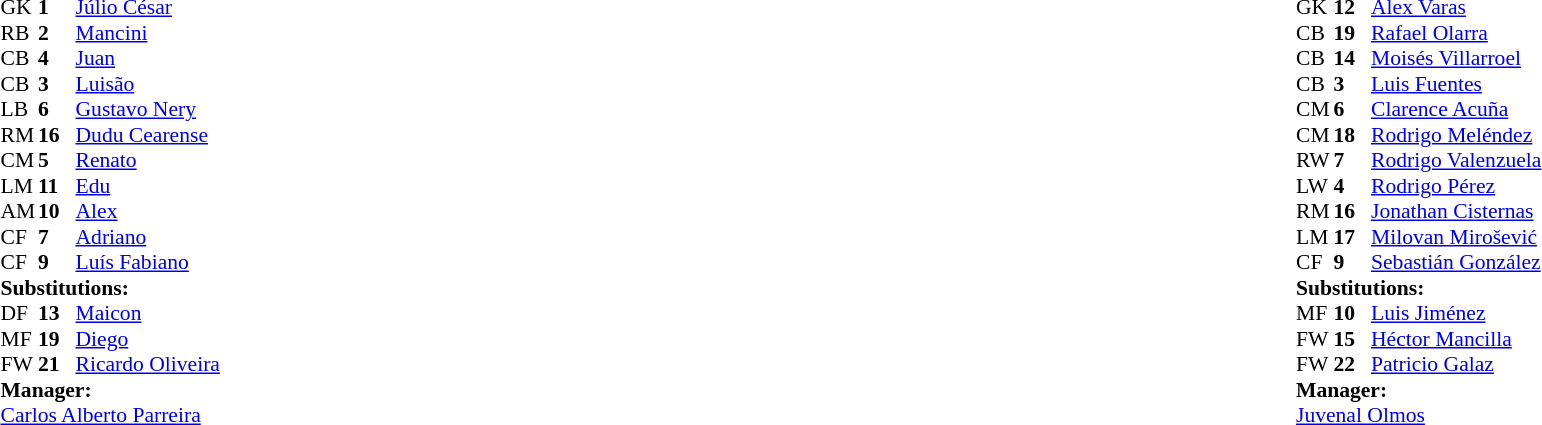<table width="100%">
<tr>
<td valign="top" width="50%"><br><table style="font-size: 90%" cellspacing="0" cellpadding="0">
<tr>
<th width=25></th>
<th width=25></th>
</tr>
<tr>
<td>GK</td>
<td><strong>1</strong></td>
<td><a href='#'>Júlio César</a></td>
<td></td>
</tr>
<tr>
<td>RB</td>
<td><strong>2</strong></td>
<td><a href='#'>Mancini</a></td>
<td></td>
<td></td>
</tr>
<tr>
<td>CB</td>
<td><strong>4</strong></td>
<td><a href='#'>Juan</a></td>
<td></td>
</tr>
<tr>
<td>CB</td>
<td><strong>3</strong></td>
<td><a href='#'>Luisão</a></td>
</tr>
<tr>
<td>LB</td>
<td><strong>6</strong></td>
<td><a href='#'>Gustavo Nery</a></td>
</tr>
<tr>
<td>RM</td>
<td><strong>16</strong></td>
<td><a href='#'>Dudu Cearense</a></td>
<td></td>
<td></td>
</tr>
<tr>
<td>CM</td>
<td><strong>5</strong></td>
<td><a href='#'>Renato</a></td>
</tr>
<tr>
<td>LM</td>
<td><strong>11</strong></td>
<td><a href='#'>Edu</a></td>
<td></td>
</tr>
<tr>
<td>AM</td>
<td><strong>10</strong></td>
<td><a href='#'>Alex</a></td>
</tr>
<tr>
<td>CF</td>
<td><strong>7</strong></td>
<td><a href='#'>Adriano</a></td>
<td></td>
<td></td>
</tr>
<tr>
<td>CF</td>
<td><strong>9</strong></td>
<td><a href='#'>Luís Fabiano</a></td>
</tr>
<tr>
<td colspan=3><strong>Substitutions:</strong></td>
</tr>
<tr>
<td>DF</td>
<td><strong>13</strong></td>
<td><a href='#'>Maicon</a></td>
<td></td>
<td></td>
</tr>
<tr>
<td>MF</td>
<td><strong>19</strong></td>
<td><a href='#'>Diego</a></td>
<td></td>
<td></td>
</tr>
<tr>
<td>FW</td>
<td><strong>21</strong></td>
<td><a href='#'>Ricardo Oliveira</a></td>
<td></td>
<td></td>
</tr>
<tr>
<td colspan=3><strong>Manager:</strong></td>
</tr>
<tr>
<td colspan="4"><a href='#'>Carlos Alberto Parreira</a></td>
</tr>
</table>
</td>
<td valign="top"></td>
<td valign="top" width="50%"><br><table style="font-size: 90%" cellspacing="0" cellpadding="0" align="center">
<tr>
<th width=25></th>
<th width=25></th>
</tr>
<tr>
<td>GK</td>
<td><strong>12</strong></td>
<td><a href='#'>Alex Varas</a></td>
</tr>
<tr>
<td>CB</td>
<td><strong>19</strong></td>
<td><a href='#'>Rafael Olarra</a></td>
</tr>
<tr>
<td>CB</td>
<td><strong>14</strong></td>
<td><a href='#'>Moisés Villarroel</a></td>
<td></td>
</tr>
<tr>
<td>CB</td>
<td><strong>3</strong></td>
<td><a href='#'>Luis Fuentes</a></td>
<td></td>
</tr>
<tr>
<td>CM</td>
<td><strong>6</strong></td>
<td><a href='#'>Clarence Acuña</a></td>
</tr>
<tr>
<td>CM</td>
<td><strong>18</strong></td>
<td><a href='#'>Rodrigo Meléndez</a></td>
<td></td>
</tr>
<tr>
<td>RW</td>
<td><strong>7</strong></td>
<td><a href='#'>Rodrigo Valenzuela</a></td>
</tr>
<tr>
<td>LW</td>
<td><strong>4</strong></td>
<td><a href='#'>Rodrigo Pérez</a></td>
</tr>
<tr>
<td>RM</td>
<td><strong>16</strong></td>
<td><a href='#'>Jonathan Cisternas</a></td>
<td></td>
<td></td>
</tr>
<tr>
<td>LM</td>
<td><strong>17</strong></td>
<td><a href='#'>Milovan Mirošević</a></td>
<td></td>
<td></td>
</tr>
<tr>
<td>CF</td>
<td><strong>9</strong></td>
<td><a href='#'>Sebastián González</a></td>
<td></td>
<td></td>
</tr>
<tr>
<td colspan=3><strong>Substitutions:</strong></td>
</tr>
<tr>
<td>MF</td>
<td><strong>10</strong></td>
<td><a href='#'>Luis Jiménez</a></td>
<td></td>
<td></td>
</tr>
<tr>
<td>FW</td>
<td><strong>15</strong></td>
<td><a href='#'>Héctor Mancilla</a></td>
<td></td>
<td></td>
</tr>
<tr>
<td>FW</td>
<td><strong>22</strong></td>
<td><a href='#'>Patricio Galaz</a></td>
<td></td>
<td></td>
</tr>
<tr>
<td colspan=3><strong>Manager:</strong></td>
</tr>
<tr>
<td colspan=3><a href='#'>Juvenal Olmos</a></td>
</tr>
</table>
</td>
</tr>
</table>
